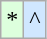<table class="wikitable  sortable">
<tr>
<td align="center" bgcolor="#ddffdd"> *</td>
<td align="center" bgcolor="#D0E7FF"> ^</td>
</tr>
</table>
